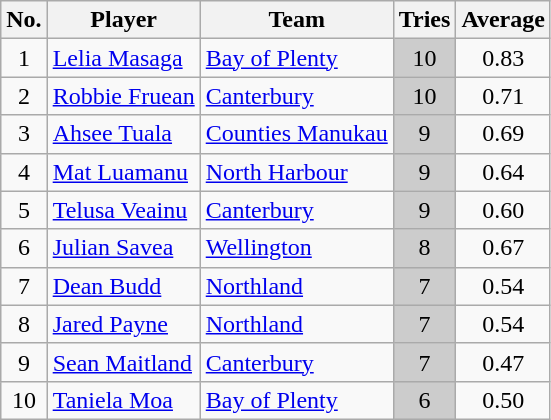<table class="wikitable" style="text-align:center">
<tr>
<th>No.</th>
<th>Player</th>
<th>Team</th>
<th>Tries</th>
<th>Average</th>
</tr>
<tr>
<td>1</td>
<td style="text-align:left"><a href='#'>Lelia Masaga</a></td>
<td style="text-align:left"><a href='#'>Bay of Plenty</a></td>
<td style="background:#ccc">10</td>
<td>0.83</td>
</tr>
<tr>
<td>2</td>
<td style="text-align:left"><a href='#'>Robbie Fruean</a></td>
<td style="text-align:left"><a href='#'>Canterbury</a></td>
<td style="background:#ccc">10</td>
<td>0.71</td>
</tr>
<tr>
<td>3</td>
<td style="text-align:left"><a href='#'>Ahsee Tuala</a></td>
<td style="text-align:left"><a href='#'>Counties Manukau</a></td>
<td style="background:#ccc">9</td>
<td>0.69</td>
</tr>
<tr>
<td>4</td>
<td style="text-align:left"><a href='#'>Mat Luamanu</a></td>
<td style="text-align:left"><a href='#'>North Harbour</a></td>
<td style="background:#ccc">9 </td>
<td>0.64</td>
</tr>
<tr>
<td>5</td>
<td style="text-align:left"><a href='#'>Telusa Veainu</a></td>
<td style="text-align:left"><a href='#'>Canterbury</a></td>
<td style="background:#ccc">9</td>
<td>0.60</td>
</tr>
<tr>
<td>6</td>
<td style="text-align:left"><a href='#'>Julian Savea</a></td>
<td style="text-align:left"><a href='#'>Wellington</a></td>
<td style="background:#ccc">8</td>
<td>0.67</td>
</tr>
<tr>
<td>7</td>
<td style="text-align:left"><a href='#'>Dean Budd</a></td>
<td style="text-align:left"><a href='#'>Northland</a></td>
<td style="background:#ccc">7</td>
<td>0.54</td>
</tr>
<tr>
<td>8</td>
<td style="text-align:left"><a href='#'>Jared Payne</a></td>
<td style="text-align:left"><a href='#'>Northland</a></td>
<td style="background:#ccc">7</td>
<td>0.54</td>
</tr>
<tr>
<td>9</td>
<td style="text-align:left"><a href='#'>Sean Maitland</a></td>
<td style="text-align:left"><a href='#'>Canterbury</a></td>
<td style="background:#ccc">7</td>
<td>0.47</td>
</tr>
<tr>
<td>10</td>
<td style="text-align:left"><a href='#'>Taniela Moa</a></td>
<td style="text-align:left"><a href='#'>Bay of Plenty</a></td>
<td style="background:#ccc">6</td>
<td>0.50</td>
</tr>
</table>
